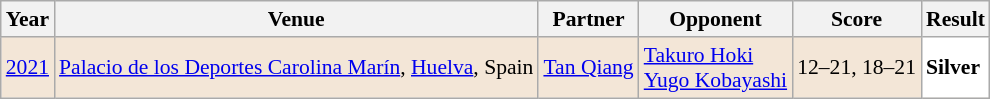<table class="sortable wikitable" style="font-size: 90%;">
<tr>
<th>Year</th>
<th>Venue</th>
<th>Partner</th>
<th>Opponent</th>
<th>Score</th>
<th>Result</th>
</tr>
<tr style="background:#F3E6D7">
<td align="center"><a href='#'>2021</a></td>
<td align="left"><a href='#'>Palacio de los Deportes Carolina Marín</a>, <a href='#'>Huelva</a>, Spain</td>
<td align="left"> <a href='#'>Tan Qiang</a></td>
<td align="left"> <a href='#'>Takuro Hoki</a><br> <a href='#'>Yugo Kobayashi</a></td>
<td align="left">12–21, 18–21</td>
<td style="text-align:left; background:white"> <strong>Silver</strong></td>
</tr>
</table>
